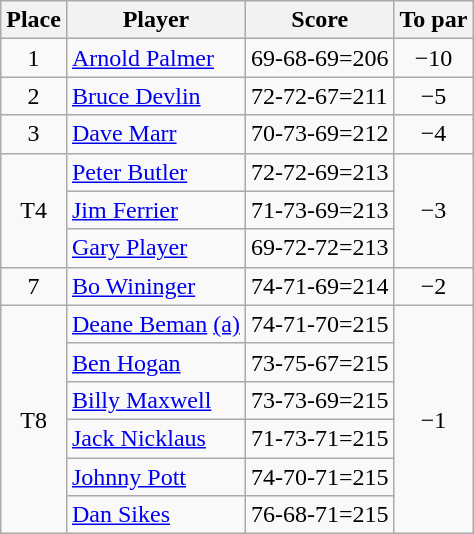<table class="wikitable">
<tr>
<th>Place</th>
<th>Player</th>
<th>Score</th>
<th>To par</th>
</tr>
<tr>
<td align="center">1</td>
<td> <a href='#'>Arnold Palmer</a></td>
<td>69-68-69=206</td>
<td align="center">−10</td>
</tr>
<tr>
<td align="center">2</td>
<td> <a href='#'>Bruce Devlin</a></td>
<td>72-72-67=211</td>
<td align="center">−5</td>
</tr>
<tr>
<td align="center">3</td>
<td> <a href='#'>Dave Marr</a></td>
<td>70-73-69=212</td>
<td align="center">−4</td>
</tr>
<tr>
<td rowspan="3" align="center">T4</td>
<td> <a href='#'>Peter Butler</a></td>
<td>72-72-69=213</td>
<td rowspan="3" align="center">−3</td>
</tr>
<tr>
<td> <a href='#'>Jim Ferrier</a></td>
<td>71-73-69=213</td>
</tr>
<tr>
<td> <a href='#'>Gary Player</a></td>
<td>69-72-72=213</td>
</tr>
<tr>
<td align="center">7</td>
<td> <a href='#'>Bo Wininger</a></td>
<td>74-71-69=214</td>
<td align="center">−2</td>
</tr>
<tr>
<td rowspan="6" align="center">T8</td>
<td> <a href='#'>Deane Beman</a> <a href='#'>(a)</a></td>
<td>74-71-70=215</td>
<td rowspan="6" align="center">−1</td>
</tr>
<tr>
<td> <a href='#'>Ben Hogan</a></td>
<td>73-75-67=215</td>
</tr>
<tr>
<td> <a href='#'>Billy Maxwell</a></td>
<td>73-73-69=215</td>
</tr>
<tr>
<td> <a href='#'>Jack Nicklaus</a></td>
<td>71-73-71=215</td>
</tr>
<tr>
<td> <a href='#'>Johnny Pott</a></td>
<td>74-70-71=215</td>
</tr>
<tr>
<td> <a href='#'>Dan Sikes</a></td>
<td>76-68-71=215</td>
</tr>
</table>
